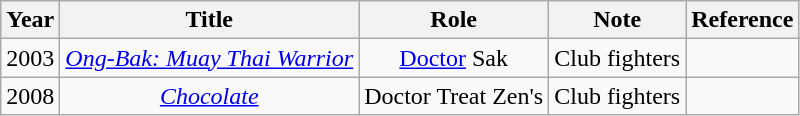<table class="wikitable">
<tr>
<th>Year</th>
<th>Title</th>
<th>Role</th>
<th>Note</th>
<th>Reference</th>
</tr>
<tr>
<td align="center">2003</td>
<td align="center"><em><a href='#'>Ong-Bak: Muay Thai Warrior</a></em></td>
<td align="center"><a href='#'>Doctor</a> Sak</td>
<td align="center">Club fighters</td>
<td align="center"></td>
</tr>
<tr>
<td align="center">2008</td>
<td align="center"><em><a href='#'>Chocolate</a></em></td>
<td align="center">Doctor Treat Zen's</td>
<td align = "center">Club fighters</td>
<td align="center"></td>
</tr>
</table>
